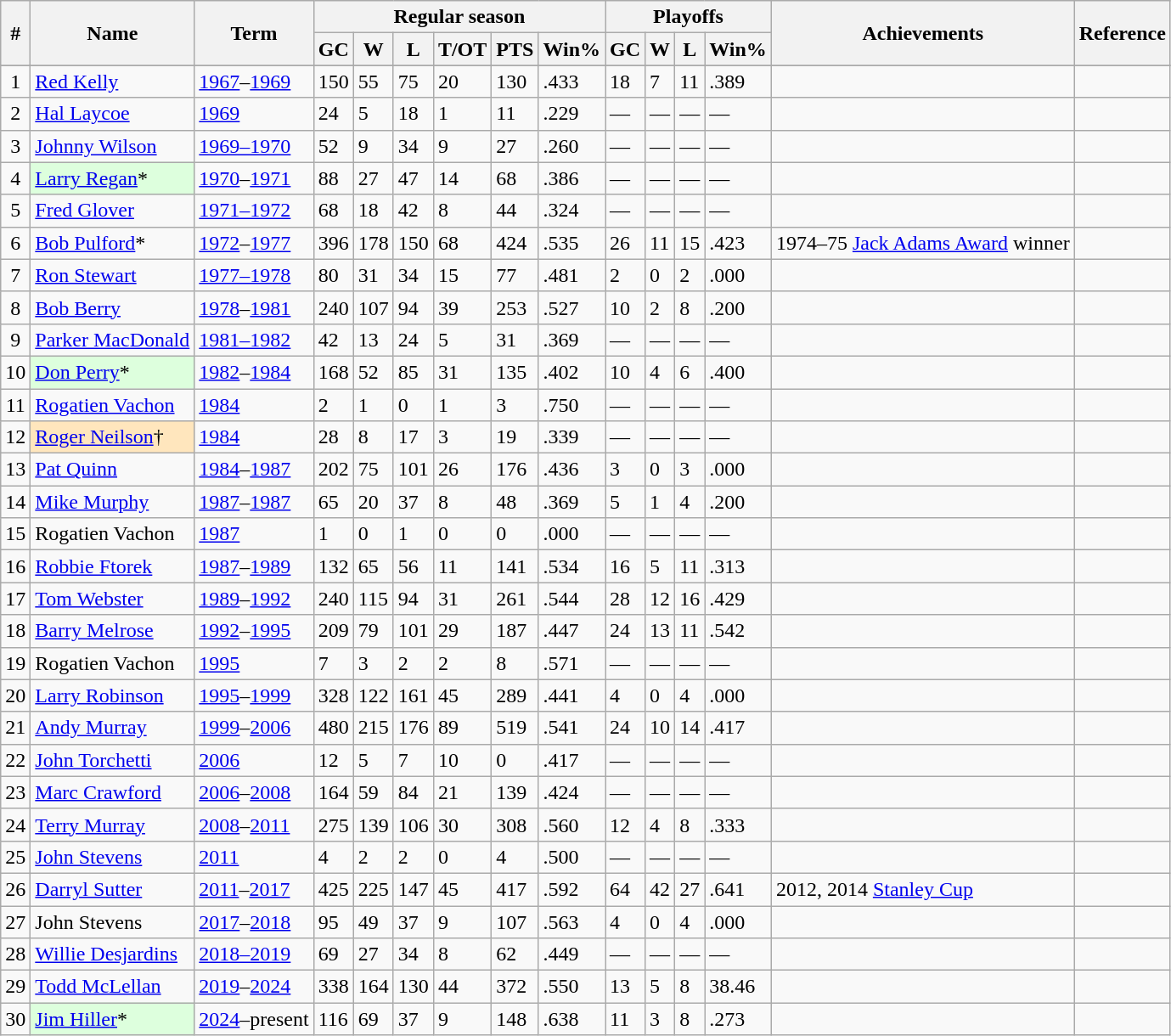<table class="wikitable">
<tr>
<th rowspan="2">#</th>
<th rowspan="2">Name</th>
<th rowspan="2">Term</th>
<th colspan="6">Regular season</th>
<th colspan="4">Playoffs</th>
<th rowspan="2">Achievements</th>
<th rowspan="2">Reference</th>
</tr>
<tr>
<th>GC</th>
<th>W</th>
<th>L</th>
<th>T/OT</th>
<th>PTS</th>
<th>Win%</th>
<th>GC</th>
<th>W</th>
<th>L</th>
<th>Win%</th>
</tr>
<tr>
</tr>
<tr>
<td align=center>1</td>
<td><a href='#'>Red Kelly</a></td>
<td><a href='#'>1967</a>–<a href='#'>1969</a></td>
<td>150</td>
<td>55</td>
<td>75</td>
<td>20</td>
<td>130</td>
<td>.433</td>
<td>18</td>
<td>7</td>
<td>11</td>
<td>.389</td>
<td></td>
<td align=center></td>
</tr>
<tr>
<td align=center>2</td>
<td><a href='#'>Hal Laycoe</a></td>
<td><a href='#'>1969</a></td>
<td>24</td>
<td>5</td>
<td>18</td>
<td>1</td>
<td>11</td>
<td>.229</td>
<td>—</td>
<td>—</td>
<td>—</td>
<td>—</td>
<td></td>
<td align=center></td>
</tr>
<tr>
<td align=center>3</td>
<td><a href='#'>Johnny Wilson</a></td>
<td><a href='#'>1969–1970</a></td>
<td>52</td>
<td>9</td>
<td>34</td>
<td>9</td>
<td>27</td>
<td>.260</td>
<td>—</td>
<td>—</td>
<td>—</td>
<td>—</td>
<td></td>
<td align=center></td>
</tr>
<tr>
<td align=center>4</td>
<td style="background-color:#ddffdd"><a href='#'>Larry Regan</a>*</td>
<td><a href='#'>1970</a>–<a href='#'>1971</a></td>
<td>88</td>
<td>27</td>
<td>47</td>
<td>14</td>
<td>68</td>
<td>.386</td>
<td>—</td>
<td>—</td>
<td>—</td>
<td>—</td>
<td></td>
<td align=center></td>
</tr>
<tr>
<td align=center>5</td>
<td><a href='#'>Fred Glover</a></td>
<td><a href='#'>1971–1972</a></td>
<td>68</td>
<td>18</td>
<td>42</td>
<td>8</td>
<td>44</td>
<td>.324</td>
<td>—</td>
<td>—</td>
<td>—</td>
<td>—</td>
<td></td>
<td align=center></td>
</tr>
<tr>
<td align=center>6</td>
<td><a href='#'>Bob Pulford</a>*</td>
<td><a href='#'>1972</a>–<a href='#'>1977</a></td>
<td>396</td>
<td>178</td>
<td>150</td>
<td>68</td>
<td>424</td>
<td>.535</td>
<td>26</td>
<td>11</td>
<td>15</td>
<td>.423</td>
<td>1974–75 <a href='#'>Jack Adams Award</a> winner</td>
<td align=center></td>
</tr>
<tr>
<td align=center>7</td>
<td><a href='#'>Ron Stewart</a></td>
<td><a href='#'>1977–1978</a></td>
<td>80</td>
<td>31</td>
<td>34</td>
<td>15</td>
<td>77</td>
<td>.481</td>
<td>2</td>
<td>0</td>
<td>2</td>
<td>.000</td>
<td></td>
<td align=center></td>
</tr>
<tr>
<td align=center>8</td>
<td><a href='#'>Bob Berry</a></td>
<td><a href='#'>1978</a>–<a href='#'>1981</a></td>
<td>240</td>
<td>107</td>
<td>94</td>
<td>39</td>
<td>253</td>
<td>.527</td>
<td>10</td>
<td>2</td>
<td>8</td>
<td>.200</td>
<td></td>
<td align=center></td>
</tr>
<tr>
<td align=center>9</td>
<td><a href='#'>Parker MacDonald</a></td>
<td><a href='#'>1981–1982</a></td>
<td>42</td>
<td>13</td>
<td>24</td>
<td>5</td>
<td>31</td>
<td>.369</td>
<td>—</td>
<td>—</td>
<td>—</td>
<td>—</td>
<td></td>
<td align=center></td>
</tr>
<tr>
<td align=center>10</td>
<td style="background-color:#ddffdd"><a href='#'>Don Perry</a>*</td>
<td><a href='#'>1982</a>–<a href='#'>1984</a></td>
<td>168</td>
<td>52</td>
<td>85</td>
<td>31</td>
<td>135</td>
<td>.402</td>
<td>10</td>
<td>4</td>
<td>6</td>
<td>.400</td>
<td></td>
<td align=center></td>
</tr>
<tr>
<td align=center>11</td>
<td><a href='#'>Rogatien Vachon</a></td>
<td><a href='#'>1984</a></td>
<td>2</td>
<td>1</td>
<td>0</td>
<td>1</td>
<td>3</td>
<td>.750</td>
<td>—</td>
<td>—</td>
<td>—</td>
<td>—</td>
<td></td>
<td align=center></td>
</tr>
<tr>
<td align=center>12</td>
<td style="background-color:#FFE6BD"><a href='#'>Roger Neilson</a>†</td>
<td><a href='#'>1984</a></td>
<td>28</td>
<td>8</td>
<td>17</td>
<td>3</td>
<td>19</td>
<td>.339</td>
<td>—</td>
<td>—</td>
<td>—</td>
<td>—</td>
<td></td>
<td align=center></td>
</tr>
<tr>
<td align=center>13</td>
<td><a href='#'>Pat Quinn</a></td>
<td><a href='#'>1984</a>–<a href='#'>1987</a></td>
<td>202</td>
<td>75</td>
<td>101</td>
<td>26</td>
<td>176</td>
<td>.436</td>
<td>3</td>
<td>0</td>
<td>3</td>
<td>.000</td>
<td></td>
<td align=center></td>
</tr>
<tr>
<td align=center>14</td>
<td><a href='#'>Mike Murphy</a></td>
<td><a href='#'>1987</a>–<a href='#'>1987</a></td>
<td>65</td>
<td>20</td>
<td>37</td>
<td>8</td>
<td>48</td>
<td>.369</td>
<td>5</td>
<td>1</td>
<td>4</td>
<td>.200</td>
<td></td>
<td align=center></td>
</tr>
<tr>
<td align=center>15</td>
<td>Rogatien Vachon</td>
<td><a href='#'>1987</a></td>
<td>1</td>
<td>0</td>
<td>1</td>
<td>0</td>
<td>0</td>
<td>.000</td>
<td>—</td>
<td>—</td>
<td>—</td>
<td>—</td>
<td></td>
<td align=center></td>
</tr>
<tr>
<td align=center>16</td>
<td><a href='#'>Robbie Ftorek</a></td>
<td><a href='#'>1987</a>–<a href='#'>1989</a></td>
<td>132</td>
<td>65</td>
<td>56</td>
<td>11</td>
<td>141</td>
<td>.534</td>
<td>16</td>
<td>5</td>
<td>11</td>
<td>.313</td>
<td></td>
<td align=center></td>
</tr>
<tr>
<td align=center>17</td>
<td><a href='#'>Tom Webster</a></td>
<td><a href='#'>1989</a>–<a href='#'>1992</a></td>
<td>240</td>
<td>115</td>
<td>94</td>
<td>31</td>
<td>261</td>
<td>.544</td>
<td>28</td>
<td>12</td>
<td>16</td>
<td>.429</td>
<td></td>
<td align=center></td>
</tr>
<tr>
<td align=center>18</td>
<td><a href='#'>Barry Melrose</a></td>
<td><a href='#'>1992</a>–<a href='#'>1995</a></td>
<td>209</td>
<td>79</td>
<td>101</td>
<td>29</td>
<td>187</td>
<td>.447</td>
<td>24</td>
<td>13</td>
<td>11</td>
<td>.542</td>
<td></td>
<td align=center></td>
</tr>
<tr>
<td align=center>19</td>
<td>Rogatien Vachon</td>
<td><a href='#'>1995</a></td>
<td>7</td>
<td>3</td>
<td>2</td>
<td>2</td>
<td>8</td>
<td>.571</td>
<td>—</td>
<td>—</td>
<td>—</td>
<td>—</td>
<td></td>
<td align=center></td>
</tr>
<tr>
<td align=center>20</td>
<td><a href='#'>Larry Robinson</a></td>
<td><a href='#'>1995</a>–<a href='#'>1999</a></td>
<td>328</td>
<td>122</td>
<td>161</td>
<td>45</td>
<td>289</td>
<td>.441</td>
<td>4</td>
<td>0</td>
<td>4</td>
<td>.000</td>
<td></td>
<td align=center></td>
</tr>
<tr>
<td align=center>21</td>
<td><a href='#'>Andy Murray</a></td>
<td><a href='#'>1999</a>–<a href='#'>2006</a></td>
<td>480</td>
<td>215</td>
<td>176</td>
<td>89</td>
<td>519</td>
<td>.541</td>
<td>24</td>
<td>10</td>
<td>14</td>
<td>.417</td>
<td></td>
<td align=center></td>
</tr>
<tr>
<td align=center>22</td>
<td><a href='#'>John Torchetti</a></td>
<td><a href='#'>2006</a></td>
<td>12</td>
<td>5</td>
<td>7</td>
<td>10</td>
<td>0</td>
<td>.417</td>
<td>—</td>
<td>—</td>
<td>—</td>
<td>—</td>
<td></td>
<td align=center></td>
</tr>
<tr>
<td align=center>23</td>
<td><a href='#'>Marc Crawford</a></td>
<td><a href='#'>2006</a>–<a href='#'>2008</a></td>
<td>164</td>
<td>59</td>
<td>84</td>
<td>21</td>
<td>139</td>
<td>.424</td>
<td>—</td>
<td>—</td>
<td>—</td>
<td>—</td>
<td></td>
<td align=center></td>
</tr>
<tr>
<td align=center>24</td>
<td><a href='#'>Terry Murray</a></td>
<td><a href='#'>2008</a>–<a href='#'>2011</a></td>
<td>275</td>
<td>139</td>
<td>106</td>
<td>30</td>
<td>308</td>
<td>.560</td>
<td>12</td>
<td>4</td>
<td>8</td>
<td>.333</td>
<td></td>
<td align=center></td>
</tr>
<tr>
<td align=center>25</td>
<td><a href='#'>John Stevens</a></td>
<td><a href='#'>2011</a></td>
<td>4</td>
<td>2</td>
<td>2</td>
<td>0</td>
<td>4</td>
<td>.500</td>
<td>—</td>
<td>—</td>
<td>—</td>
<td>—</td>
<td></td>
<td align=center></td>
</tr>
<tr>
<td align=center>26</td>
<td><a href='#'>Darryl Sutter</a></td>
<td><a href='#'>2011</a>–<a href='#'>2017</a></td>
<td>425</td>
<td>225</td>
<td>147</td>
<td>45</td>
<td>417</td>
<td>.592</td>
<td>64</td>
<td>42</td>
<td>27</td>
<td>.641</td>
<td>2012, 2014 <a href='#'>Stanley Cup</a></td>
<td align=center></td>
</tr>
<tr>
<td align=center>27</td>
<td>John Stevens</td>
<td><a href='#'>2017</a>–<a href='#'>2018</a></td>
<td>95</td>
<td>49</td>
<td>37</td>
<td>9</td>
<td>107</td>
<td>.563</td>
<td>4</td>
<td>0</td>
<td>4</td>
<td>.000</td>
<td></td>
<td align=center></td>
</tr>
<tr>
<td align=center>28</td>
<td><a href='#'>Willie Desjardins</a></td>
<td><a href='#'>2018–2019</a></td>
<td>69</td>
<td>27</td>
<td>34</td>
<td>8</td>
<td>62</td>
<td>.449</td>
<td>—</td>
<td>—</td>
<td>—</td>
<td>—</td>
<td></td>
<td align=center></td>
</tr>
<tr>
<td align=center>29</td>
<td><a href='#'>Todd McLellan</a></td>
<td><a href='#'>2019</a>–<a href='#'>2024</a></td>
<td>338</td>
<td>164</td>
<td>130</td>
<td>44</td>
<td>372</td>
<td>.550</td>
<td>13</td>
<td>5</td>
<td>8</td>
<td>38.46</td>
<td></td>
<td align=center></td>
</tr>
<tr>
<td align=center>30</td>
<td style="background-color:#ddffdd"><a href='#'>Jim Hiller</a>*</td>
<td><a href='#'>2024</a>–present</td>
<td>116</td>
<td>69</td>
<td>37</td>
<td>9</td>
<td>148</td>
<td>.638</td>
<td>11</td>
<td>3</td>
<td>8</td>
<td>.273</td>
<td></td>
<td align=center></td>
</tr>
</table>
